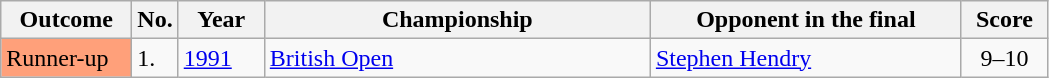<table class="wikitable">
<tr>
<th width="80">Outcome</th>
<th width="20">No.</th>
<th width="50">Year</th>
<th style="width:250px;">Championship</th>
<th style="width:200px;">Opponent in the final</th>
<th style="width:50px;">Score</th>
</tr>
<tr>
<td style="background:#ffa07a;">Runner-up</td>
<td>1.</td>
<td><a href='#'>1991</a></td>
<td><a href='#'>British Open</a></td>
<td> <a href='#'>Stephen Hendry</a></td>
<td align=center>9–10</td>
</tr>
</table>
